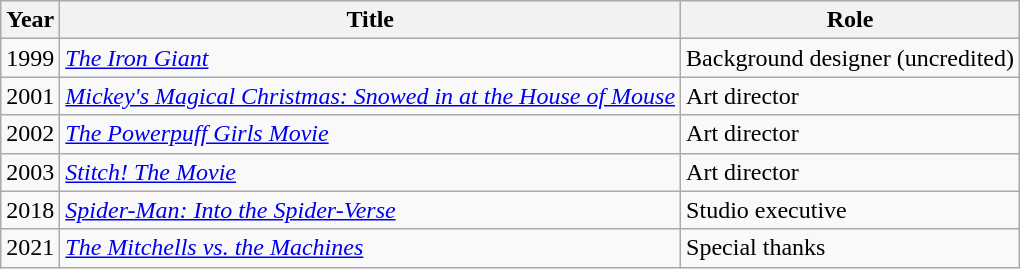<table class="wikitable sortable">
<tr>
<th>Year</th>
<th>Title</th>
<th>Role</th>
</tr>
<tr>
<td>1999</td>
<td><em><a href='#'>The Iron Giant</a></em></td>
<td>Background designer (uncredited)</td>
</tr>
<tr>
<td>2001</td>
<td><em><a href='#'>Mickey's Magical Christmas: Snowed in at the House of Mouse</a></em></td>
<td>Art director</td>
</tr>
<tr>
<td>2002</td>
<td><em><a href='#'>The Powerpuff Girls Movie</a></em></td>
<td>Art director</td>
</tr>
<tr>
<td>2003</td>
<td><em><a href='#'>Stitch! The Movie</a></em></td>
<td>Art director</td>
</tr>
<tr>
<td>2018</td>
<td><em><a href='#'>Spider-Man: Into the Spider-Verse</a></em></td>
<td>Studio executive</td>
</tr>
<tr>
<td>2021</td>
<td><em><a href='#'>The Mitchells vs. the Machines</a></em></td>
<td>Special thanks</td>
</tr>
</table>
